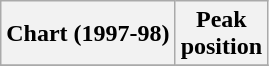<table class="wikitable">
<tr>
<th>Chart (1997-98)</th>
<th>Peak<br>position</th>
</tr>
<tr>
</tr>
</table>
